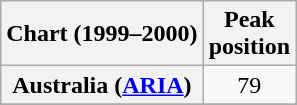<table class="wikitable sortable plainrowheaders">
<tr>
<th>Chart (1999–2000)</th>
<th>Peak<br>position</th>
</tr>
<tr>
<th scope="row">Australia (<a href='#'>ARIA</a>)</th>
<td align="center">79</td>
</tr>
<tr>
</tr>
<tr>
</tr>
</table>
